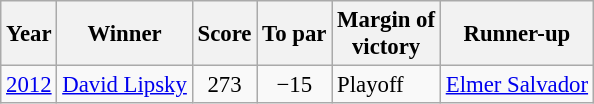<table class=wikitable style="font-size:95%">
<tr>
<th>Year</th>
<th>Winner</th>
<th>Score</th>
<th>To par</th>
<th>Margin of<br>victory</th>
<th>Runner-up</th>
</tr>
<tr>
<td><a href='#'>2012</a></td>
<td> <a href='#'>David Lipsky</a></td>
<td align=center>273</td>
<td align=center>−15</td>
<td>Playoff</td>
<td> <a href='#'>Elmer Salvador</a></td>
</tr>
</table>
